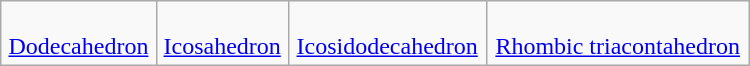<table class="wikitable skin-invert-image" width=500>
<tr align=center valign=top>
<td><br><a href='#'>Dodecahedron</a></td>
<td><br><a href='#'>Icosahedron</a></td>
<td><br><a href='#'>Icosidodecahedron</a></td>
<td><br><a href='#'>Rhombic triacontahedron</a></td>
</tr>
</table>
